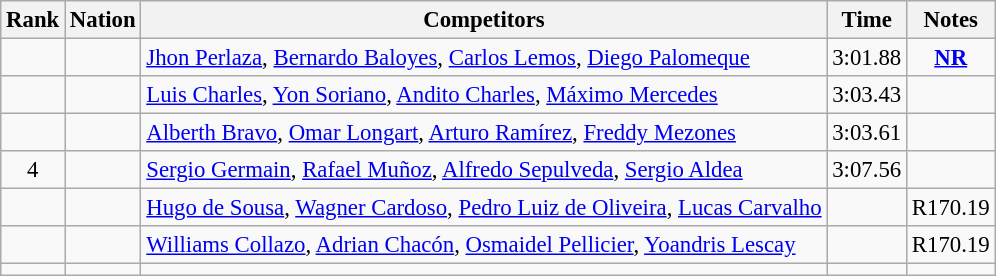<table class="wikitable sortable" style="text-align:center; font-size:95%">
<tr>
<th>Rank</th>
<th>Nation</th>
<th>Competitors</th>
<th>Time</th>
<th>Notes</th>
</tr>
<tr>
<td></td>
<td align=left></td>
<td align=left><a href='#'>Jhon Perlaza</a>, <a href='#'>Bernardo Baloyes</a>, <a href='#'>Carlos Lemos</a>, <a href='#'>Diego Palomeque</a></td>
<td>3:01.88</td>
<td><strong><a href='#'>NR</a></strong></td>
</tr>
<tr>
<td></td>
<td align=left></td>
<td align=left><a href='#'>Luis Charles</a>, <a href='#'>Yon Soriano</a>, <a href='#'>Andito Charles</a>, <a href='#'>Máximo Mercedes</a></td>
<td>3:03.43</td>
<td></td>
</tr>
<tr>
<td></td>
<td align=left></td>
<td align=left><a href='#'>Alberth Bravo</a>, <a href='#'>Omar Longart</a>, <a href='#'>Arturo Ramírez</a>, <a href='#'>Freddy Mezones</a></td>
<td>3:03.61</td>
<td></td>
</tr>
<tr>
<td>4</td>
<td align=left></td>
<td align=left><a href='#'>Sergio Germain</a>, <a href='#'>Rafael Muñoz</a>, <a href='#'>Alfredo Sepulveda</a>, <a href='#'>Sergio Aldea</a></td>
<td>3:07.56</td>
<td></td>
</tr>
<tr>
<td></td>
<td align=left></td>
<td align=left><a href='#'>Hugo de Sousa</a>, <a href='#'>Wagner Cardoso</a>, <a href='#'>Pedro Luiz de Oliveira</a>, <a href='#'>Lucas Carvalho</a></td>
<td></td>
<td>R170.19</td>
</tr>
<tr>
<td></td>
<td align=left></td>
<td align=left><a href='#'>Williams Collazo</a>, <a href='#'>Adrian Chacón</a>, <a href='#'>Osmaidel Pellicier</a>, <a href='#'>Yoandris Lescay</a></td>
<td></td>
<td>R170.19</td>
</tr>
<tr>
<td></td>
<td align=left></td>
<td align=left></td>
<td></td>
<td></td>
</tr>
</table>
